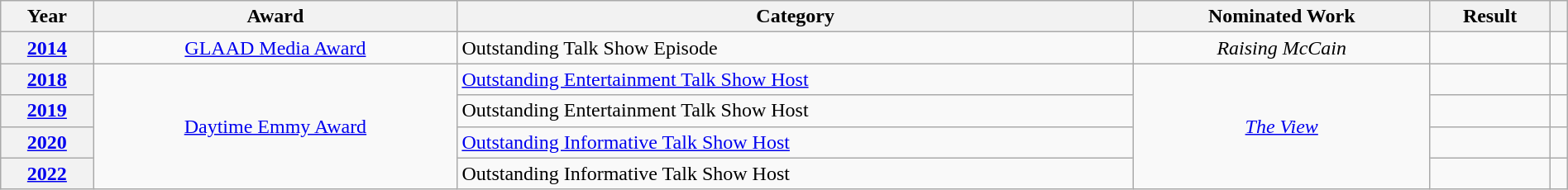<table class="wikitable plainrowheaders" style="width:100%;">
<tr>
<th>Year</th>
<th scope="col">Award</th>
<th>Category</th>
<th>Nominated Work</th>
<th>Result</th>
<th></th>
</tr>
<tr>
<th scope="row"><a href='#'>2014</a></th>
<td style="text-align:center;"><a href='#'>GLAAD Media Award</a></td>
<td>Outstanding Talk Show Episode</td>
<td style="text-align:center;"><em>Raising McCain</em></td>
<td></td>
<td style="text-align:center;"></td>
</tr>
<tr>
<th scope="row"><a href='#'>2018</a></th>
<td style="text-align:center;" rowspan="4"><a href='#'>Daytime Emmy Award</a></td>
<td><a href='#'>Outstanding Entertainment Talk Show Host</a><br></td>
<td style="text-align:center;" rowspan="4"><em><a href='#'>The View</a></em></td>
<td></td>
<td style="text-align:center;"></td>
</tr>
<tr>
<th scope="row"><a href='#'>2019</a></th>
<td>Outstanding Entertainment Talk Show Host<br></td>
<td></td>
<td style="text-align:center;"></td>
</tr>
<tr>
<th scope="row"><a href='#'>2020</a></th>
<td><a href='#'>Outstanding Informative Talk Show Host</a><br></td>
<td></td>
<td style="text-align:center;"></td>
</tr>
<tr>
<th scope="row"><a href='#'>2022</a></th>
<td>Outstanding Informative Talk Show Host<br></td>
<td></td>
<td style="text-align:center;"></td>
</tr>
</table>
